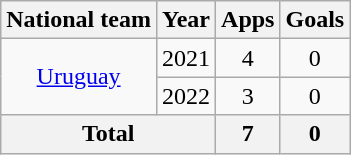<table class="wikitable" style="text-align:center">
<tr>
<th>National team</th>
<th>Year</th>
<th>Apps</th>
<th>Goals</th>
</tr>
<tr>
<td rowspan="2"><a href='#'>Uruguay</a></td>
<td>2021</td>
<td>4</td>
<td>0</td>
</tr>
<tr>
<td>2022</td>
<td>3</td>
<td>0</td>
</tr>
<tr>
<th colspan="2">Total</th>
<th>7</th>
<th>0</th>
</tr>
</table>
